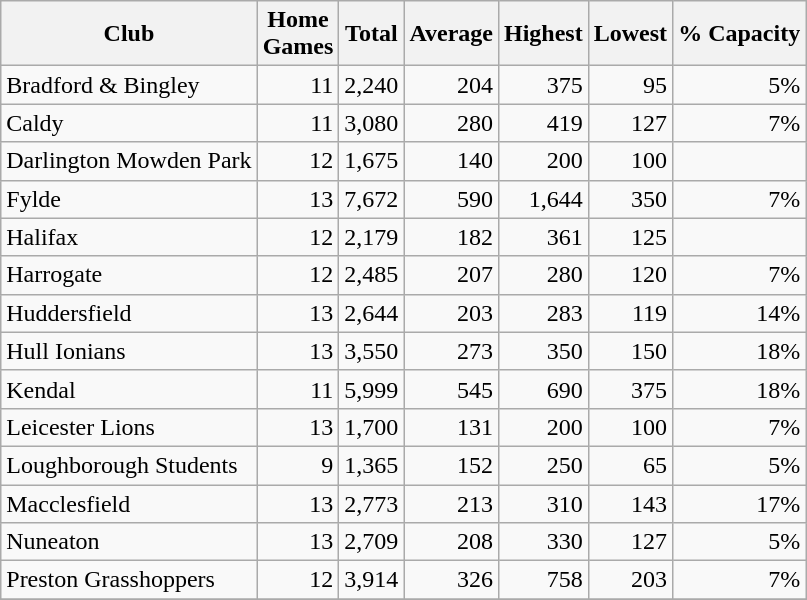<table class="wikitable sortable" style="text-align:right">
<tr>
<th>Club</th>
<th>Home<br>Games</th>
<th>Total</th>
<th>Average</th>
<th>Highest</th>
<th>Lowest</th>
<th>% Capacity</th>
</tr>
<tr>
<td style="text-align:left">Bradford & Bingley</td>
<td>11</td>
<td>2,240</td>
<td>204</td>
<td>375</td>
<td>95</td>
<td>5%</td>
</tr>
<tr>
<td style="text-align:left">Caldy</td>
<td>11</td>
<td>3,080</td>
<td>280</td>
<td>419</td>
<td>127</td>
<td>7%</td>
</tr>
<tr>
<td style="text-align:left">Darlington Mowden Park</td>
<td>12</td>
<td>1,675</td>
<td>140</td>
<td>200</td>
<td>100</td>
<td></td>
</tr>
<tr>
<td style="text-align:left">Fylde</td>
<td>13</td>
<td>7,672</td>
<td>590</td>
<td>1,644</td>
<td>350</td>
<td>7%</td>
</tr>
<tr>
<td style="text-align:left">Halifax</td>
<td>12</td>
<td>2,179</td>
<td>182</td>
<td>361</td>
<td>125</td>
<td></td>
</tr>
<tr>
<td style="text-align:left">Harrogate</td>
<td>12</td>
<td>2,485</td>
<td>207</td>
<td>280</td>
<td>120</td>
<td>7%</td>
</tr>
<tr>
<td style="text-align:left">Huddersfield</td>
<td>13</td>
<td>2,644</td>
<td>203</td>
<td>283</td>
<td>119</td>
<td>14%</td>
</tr>
<tr>
<td style="text-align:left">Hull Ionians</td>
<td>13</td>
<td>3,550</td>
<td>273</td>
<td>350</td>
<td>150</td>
<td>18%</td>
</tr>
<tr>
<td style="text-align:left">Kendal</td>
<td>11</td>
<td>5,999</td>
<td>545</td>
<td>690</td>
<td>375</td>
<td>18%</td>
</tr>
<tr>
<td style="text-align:left">Leicester Lions</td>
<td>13</td>
<td>1,700</td>
<td>131</td>
<td>200</td>
<td>100</td>
<td>7%</td>
</tr>
<tr>
<td style="text-align:left">Loughborough Students</td>
<td>9</td>
<td>1,365</td>
<td>152</td>
<td>250</td>
<td>65</td>
<td>5%</td>
</tr>
<tr>
<td style="text-align:left">Macclesfield</td>
<td>13</td>
<td>2,773</td>
<td>213</td>
<td>310</td>
<td>143</td>
<td>17%</td>
</tr>
<tr>
<td style="text-align:left">Nuneaton</td>
<td>13</td>
<td>2,709</td>
<td>208</td>
<td>330</td>
<td>127</td>
<td>5%</td>
</tr>
<tr>
<td style="text-align:left">Preston Grasshoppers</td>
<td>12</td>
<td>3,914</td>
<td>326</td>
<td>758</td>
<td>203</td>
<td>7%</td>
</tr>
<tr>
</tr>
</table>
